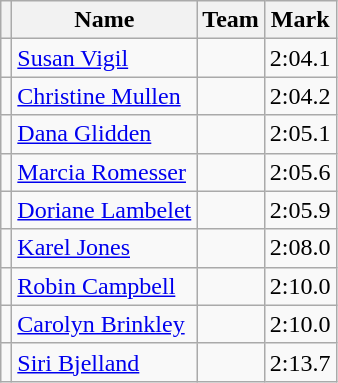<table class=wikitable>
<tr>
<th></th>
<th>Name</th>
<th>Team</th>
<th>Mark</th>
</tr>
<tr>
<td></td>
<td><a href='#'>Susan Vigil</a></td>
<td></td>
<td>2:04.1</td>
</tr>
<tr>
<td></td>
<td><a href='#'>Christine Mullen</a></td>
<td></td>
<td>2:04.2</td>
</tr>
<tr>
<td></td>
<td><a href='#'>Dana Glidden</a></td>
<td></td>
<td>2:05.1</td>
</tr>
<tr>
<td></td>
<td><a href='#'>Marcia Romesser</a></td>
<td></td>
<td>2:05.6</td>
</tr>
<tr>
<td></td>
<td><a href='#'>Doriane Lambelet</a></td>
<td></td>
<td>2:05.9</td>
</tr>
<tr>
<td></td>
<td><a href='#'>Karel Jones</a></td>
<td></td>
<td>2:08.0</td>
</tr>
<tr>
<td></td>
<td><a href='#'>Robin Campbell</a></td>
<td></td>
<td>2:10.0</td>
</tr>
<tr>
<td></td>
<td><a href='#'>Carolyn Brinkley</a></td>
<td></td>
<td>2:10.0</td>
</tr>
<tr>
<td></td>
<td><a href='#'>Siri Bjelland</a></td>
<td></td>
<td>2:13.7</td>
</tr>
</table>
